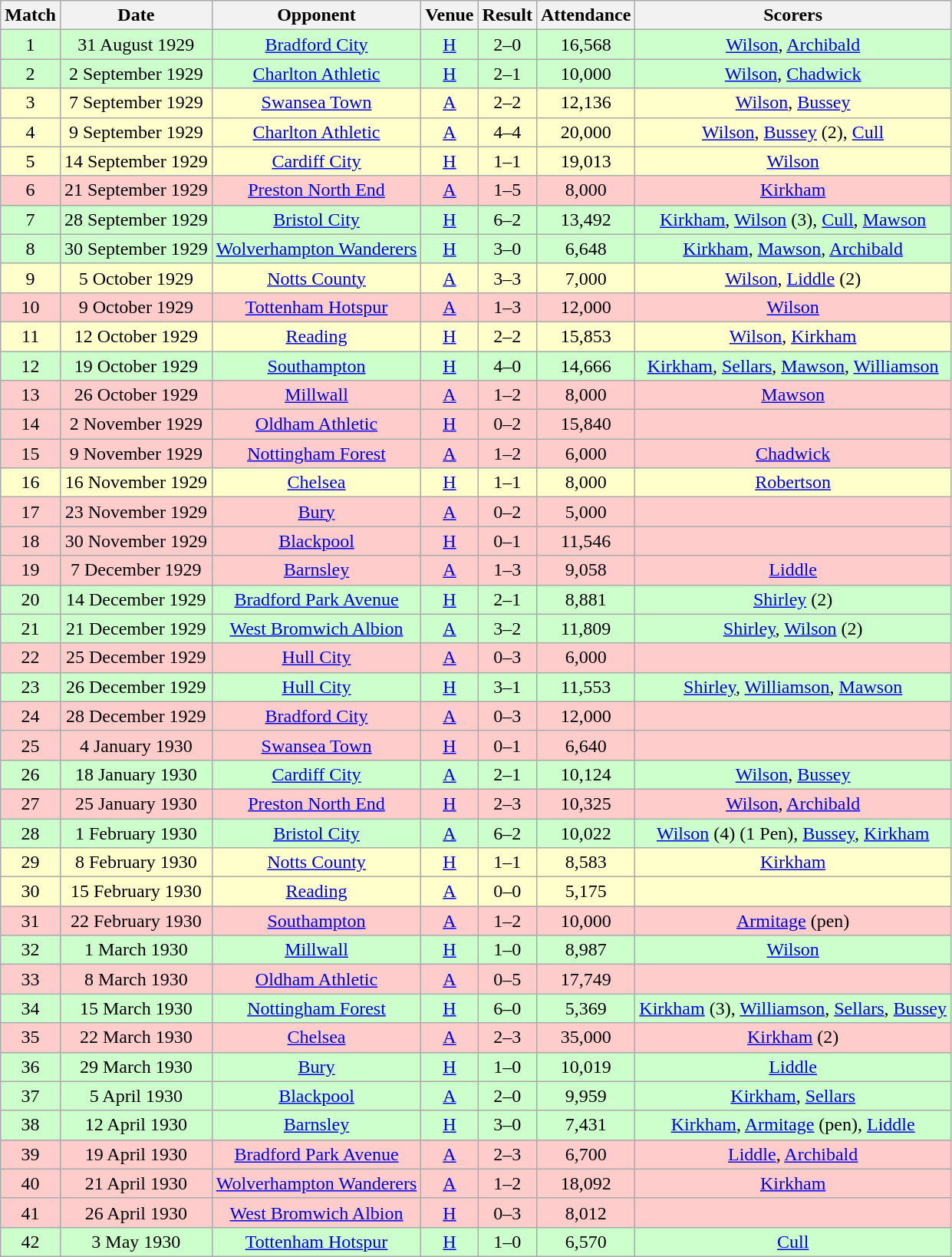<table class="wikitable" style="font-size:100%; text-align:center">
<tr>
<th>Match</th>
<th>Date</th>
<th>Opponent</th>
<th>Venue</th>
<th>Result</th>
<th>Attendance</th>
<th>Scorers</th>
</tr>
<tr style="background-color: #CCFFCC;">
<td>1</td>
<td>31 August 1929</td>
<td><a href='#'>Bradford City</a></td>
<td><a href='#'>H</a></td>
<td>2–0</td>
<td>16,568</td>
<td><a href='#'>Wilson</a>, <a href='#'>Archibald</a></td>
</tr>
<tr style="background-color: #CCFFCC;">
<td>2</td>
<td>2 September 1929</td>
<td><a href='#'>Charlton Athletic</a></td>
<td><a href='#'>H</a></td>
<td>2–1</td>
<td>10,000</td>
<td><a href='#'>Wilson</a>, <a href='#'>Chadwick</a></td>
</tr>
<tr style="background-color: #FFFFCC;">
<td>3</td>
<td>7 September 1929</td>
<td><a href='#'>Swansea Town</a></td>
<td><a href='#'>A</a></td>
<td>2–2</td>
<td>12,136</td>
<td><a href='#'>Wilson</a>, <a href='#'>Bussey</a></td>
</tr>
<tr style="background-color: #FFFFCC;">
<td>4</td>
<td>9 September 1929</td>
<td><a href='#'>Charlton Athletic</a></td>
<td><a href='#'>A</a></td>
<td>4–4</td>
<td>20,000</td>
<td><a href='#'>Wilson</a>, <a href='#'>Bussey</a> (2), <a href='#'>Cull</a></td>
</tr>
<tr style="background-color: #FFFFCC;">
<td>5</td>
<td>14 September 1929</td>
<td><a href='#'>Cardiff City</a></td>
<td><a href='#'>H</a></td>
<td>1–1</td>
<td>19,013</td>
<td><a href='#'>Wilson</a></td>
</tr>
<tr style="background-color: #FFCCCC;">
<td>6</td>
<td>21 September 1929</td>
<td><a href='#'>Preston North End</a></td>
<td><a href='#'>A</a></td>
<td>1–5</td>
<td>8,000</td>
<td><a href='#'>Kirkham</a></td>
</tr>
<tr style="background-color: #CCFFCC;">
<td>7</td>
<td>28 September 1929</td>
<td><a href='#'>Bristol City</a></td>
<td><a href='#'>H</a></td>
<td>6–2</td>
<td>13,492</td>
<td><a href='#'>Kirkham</a>, <a href='#'>Wilson</a> (3), <a href='#'>Cull</a>, <a href='#'>Mawson</a></td>
</tr>
<tr style="background-color: #CCFFCC;">
<td>8</td>
<td>30 September 1929</td>
<td><a href='#'>Wolverhampton Wanderers</a></td>
<td><a href='#'>H</a></td>
<td>3–0</td>
<td>6,648</td>
<td><a href='#'>Kirkham</a>, <a href='#'>Mawson</a>, <a href='#'>Archibald</a></td>
</tr>
<tr style="background-color: #FFFFCC;">
<td>9</td>
<td>5 October 1929</td>
<td><a href='#'>Notts County</a></td>
<td><a href='#'>A</a></td>
<td>3–3</td>
<td>7,000</td>
<td><a href='#'>Wilson</a>, <a href='#'>Liddle</a> (2)</td>
</tr>
<tr style="background-color: #FFCCCC;">
<td>10</td>
<td>9 October 1929</td>
<td><a href='#'>Tottenham Hotspur</a></td>
<td><a href='#'>A</a></td>
<td>1–3</td>
<td>12,000</td>
<td><a href='#'>Wilson</a></td>
</tr>
<tr style="background-color: #FFFFCC;">
<td>11</td>
<td>12 October 1929</td>
<td><a href='#'>Reading</a></td>
<td><a href='#'>H</a></td>
<td>2–2</td>
<td>15,853</td>
<td><a href='#'>Wilson</a>, <a href='#'>Kirkham</a></td>
</tr>
<tr style="background-color: #CCFFCC;">
<td>12</td>
<td>19 October 1929</td>
<td><a href='#'>Southampton</a></td>
<td><a href='#'>H</a></td>
<td>4–0</td>
<td>14,666</td>
<td><a href='#'>Kirkham</a>, <a href='#'>Sellars</a>, <a href='#'>Mawson</a>, <a href='#'>Williamson</a></td>
</tr>
<tr style="background-color: #FFCCCC;">
<td>13</td>
<td>26 October 1929</td>
<td><a href='#'>Millwall</a></td>
<td><a href='#'>A</a></td>
<td>1–2</td>
<td>8,000</td>
<td><a href='#'>Mawson</a></td>
</tr>
<tr style="background-color: #FFCCCC;">
<td>14</td>
<td>2 November 1929</td>
<td><a href='#'>Oldham Athletic</a></td>
<td><a href='#'>H</a></td>
<td>0–2</td>
<td>15,840</td>
<td></td>
</tr>
<tr style="background-color: #FFCCCC;">
<td>15</td>
<td>9 November 1929</td>
<td><a href='#'>Nottingham Forest</a></td>
<td><a href='#'>A</a></td>
<td>1–2</td>
<td>6,000</td>
<td><a href='#'>Chadwick</a></td>
</tr>
<tr style="background-color: #FFFFCC;">
<td>16</td>
<td>16 November 1929</td>
<td><a href='#'>Chelsea</a></td>
<td><a href='#'>H</a></td>
<td>1–1</td>
<td>8,000</td>
<td><a href='#'>Robertson</a></td>
</tr>
<tr style="background-color: #FFCCCC;">
<td>17</td>
<td>23 November 1929</td>
<td><a href='#'>Bury</a></td>
<td><a href='#'>A</a></td>
<td>0–2</td>
<td>5,000</td>
<td></td>
</tr>
<tr style="background-color: #FFCCCC;">
<td>18</td>
<td>30 November 1929</td>
<td><a href='#'>Blackpool</a></td>
<td><a href='#'>H</a></td>
<td>0–1</td>
<td>11,546</td>
<td></td>
</tr>
<tr style="background-color: #FFCCCC;">
<td>19</td>
<td>7 December 1929</td>
<td><a href='#'>Barnsley</a></td>
<td><a href='#'>A</a></td>
<td>1–3</td>
<td>9,058</td>
<td><a href='#'>Liddle</a></td>
</tr>
<tr style="background-color: #CCFFCC;">
<td>20</td>
<td>14 December 1929</td>
<td><a href='#'>Bradford Park Avenue</a></td>
<td><a href='#'>H</a></td>
<td>2–1</td>
<td>8,881</td>
<td><a href='#'>Shirley</a> (2)</td>
</tr>
<tr style="background-color: #CCFFCC;">
<td>21</td>
<td>21 December 1929</td>
<td><a href='#'>West Bromwich Albion</a></td>
<td><a href='#'>A</a></td>
<td>3–2</td>
<td>11,809</td>
<td><a href='#'>Shirley</a>, <a href='#'>Wilson</a> (2)</td>
</tr>
<tr style="background-color: #FFCCCC;">
<td>22</td>
<td>25 December 1929</td>
<td><a href='#'>Hull City</a></td>
<td><a href='#'>A</a></td>
<td>0–3</td>
<td>6,000</td>
<td></td>
</tr>
<tr style="background-color: #CCFFCC;">
<td>23</td>
<td>26 December 1929</td>
<td><a href='#'>Hull City</a></td>
<td><a href='#'>H</a></td>
<td>3–1</td>
<td>11,553</td>
<td><a href='#'>Shirley</a>, <a href='#'>Williamson</a>, <a href='#'>Mawson</a></td>
</tr>
<tr style="background-color: #FFCCCC;">
<td>24</td>
<td>28 December 1929</td>
<td><a href='#'>Bradford City</a></td>
<td><a href='#'>A</a></td>
<td>0–3</td>
<td>12,000</td>
<td></td>
</tr>
<tr style="background-color: #FFCCCC;">
<td>25</td>
<td>4 January 1930</td>
<td><a href='#'>Swansea Town</a></td>
<td><a href='#'>H</a></td>
<td>0–1</td>
<td>6,640</td>
<td></td>
</tr>
<tr style="background-color: #CCFFCC;">
<td>26</td>
<td>18 January 1930</td>
<td><a href='#'>Cardiff City</a></td>
<td><a href='#'>A</a></td>
<td>2–1</td>
<td>10,124</td>
<td><a href='#'>Wilson</a>, <a href='#'>Bussey</a></td>
</tr>
<tr style="background-color: #FFCCCC;">
<td>27</td>
<td>25 January 1930</td>
<td><a href='#'>Preston North End</a></td>
<td><a href='#'>H</a></td>
<td>2–3</td>
<td>10,325</td>
<td><a href='#'>Wilson</a>, <a href='#'>Archibald</a></td>
</tr>
<tr style="background-color: #CCFFCC;">
<td>28</td>
<td>1 February 1930</td>
<td><a href='#'>Bristol City</a></td>
<td><a href='#'>A</a></td>
<td>6–2</td>
<td>10,022</td>
<td><a href='#'>Wilson</a> (4) (1 Pen), <a href='#'>Bussey</a>, <a href='#'>Kirkham</a></td>
</tr>
<tr style="background-color: #FFFFCC;">
<td>29</td>
<td>8 February 1930</td>
<td><a href='#'>Notts County</a></td>
<td><a href='#'>H</a></td>
<td>1–1</td>
<td>8,583</td>
<td><a href='#'>Kirkham</a></td>
</tr>
<tr style="background-color: #FFFFCC;">
<td>30</td>
<td>15 February 1930</td>
<td><a href='#'>Reading</a></td>
<td><a href='#'>A</a></td>
<td>0–0</td>
<td>5,175</td>
<td></td>
</tr>
<tr style="background-color: #FFCCCC;">
<td>31</td>
<td>22 February 1930</td>
<td><a href='#'>Southampton</a></td>
<td><a href='#'>A</a></td>
<td>1–2</td>
<td>10,000</td>
<td><a href='#'>Armitage</a> (pen)</td>
</tr>
<tr style="background-color: #CCFFCC;">
<td>32</td>
<td>1 March 1930</td>
<td><a href='#'>Millwall</a></td>
<td><a href='#'>H</a></td>
<td>1–0</td>
<td>8,987</td>
<td><a href='#'>Wilson</a></td>
</tr>
<tr style="background-color: #FFCCCC;">
<td>33</td>
<td>8 March 1930</td>
<td><a href='#'>Oldham Athletic</a></td>
<td><a href='#'>A</a></td>
<td>0–5</td>
<td>17,749</td>
<td></td>
</tr>
<tr style="background-color: #CCFFCC;">
<td>34</td>
<td>15 March 1930</td>
<td><a href='#'>Nottingham Forest</a></td>
<td><a href='#'>H</a></td>
<td>6–0</td>
<td>5,369</td>
<td><a href='#'>Kirkham</a> (3), <a href='#'>Williamson</a>, <a href='#'>Sellars</a>, <a href='#'>Bussey</a></td>
</tr>
<tr style="background-color: #FFCCCC;">
<td>35</td>
<td>22 March 1930</td>
<td><a href='#'>Chelsea</a></td>
<td><a href='#'>A</a></td>
<td>2–3</td>
<td>35,000</td>
<td><a href='#'>Kirkham</a> (2)</td>
</tr>
<tr style="background-color: #CCFFCC;">
<td>36</td>
<td>29 March 1930</td>
<td><a href='#'>Bury</a></td>
<td><a href='#'>H</a></td>
<td>1–0</td>
<td>10,019</td>
<td><a href='#'>Liddle</a></td>
</tr>
<tr style="background-color: #CCFFCC;">
<td>37</td>
<td>5 April 1930</td>
<td><a href='#'>Blackpool</a></td>
<td><a href='#'>A</a></td>
<td>2–0</td>
<td>9,959</td>
<td><a href='#'>Kirkham</a>, <a href='#'>Sellars</a></td>
</tr>
<tr style="background-color: #CCFFCC;">
<td>38</td>
<td>12 April 1930</td>
<td><a href='#'>Barnsley</a></td>
<td><a href='#'>H</a></td>
<td>3–0</td>
<td>7,431</td>
<td><a href='#'>Kirkham</a>, <a href='#'>Armitage</a> (pen), <a href='#'>Liddle</a></td>
</tr>
<tr style="background-color: #FFCCCC;">
<td>39</td>
<td>19 April 1930</td>
<td><a href='#'>Bradford Park Avenue</a></td>
<td><a href='#'>A</a></td>
<td>2–3</td>
<td>6,700</td>
<td><a href='#'>Liddle</a>, <a href='#'>Archibald</a></td>
</tr>
<tr style="background-color: #FFCCCC;">
<td>40</td>
<td>21 April 1930</td>
<td><a href='#'>Wolverhampton Wanderers</a></td>
<td><a href='#'>A</a></td>
<td>1–2</td>
<td>18,092</td>
<td><a href='#'>Kirkham</a></td>
</tr>
<tr style="background-color: #FFCCCC;">
<td>41</td>
<td>26 April 1930</td>
<td><a href='#'>West Bromwich Albion</a></td>
<td><a href='#'>H</a></td>
<td>0–3</td>
<td>8,012</td>
<td></td>
</tr>
<tr style="background-color: #CCFFCC;">
<td>42</td>
<td>3 May 1930</td>
<td><a href='#'>Tottenham Hotspur</a></td>
<td><a href='#'>H</a></td>
<td>1–0</td>
<td>6,570</td>
<td><a href='#'>Cull</a></td>
</tr>
</table>
